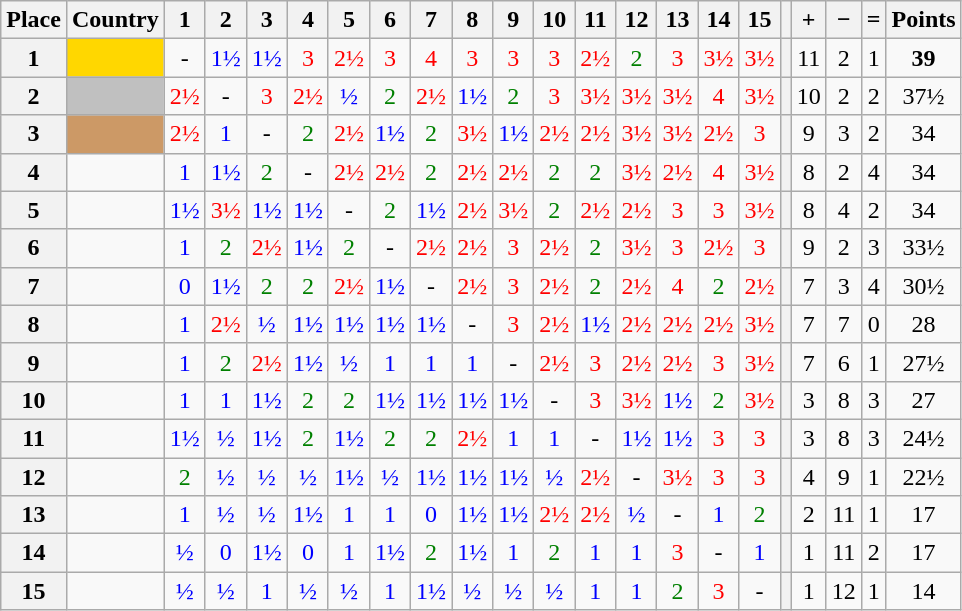<table class="wikitable" style="text-align:center">
<tr>
<th>Place</th>
<th>Country</th>
<th>1</th>
<th>2</th>
<th>3</th>
<th>4</th>
<th>5</th>
<th>6</th>
<th>7</th>
<th>8</th>
<th>9</th>
<th>10</th>
<th>11</th>
<th>12</th>
<th>13</th>
<th>14</th>
<th>15</th>
<th></th>
<th>+</th>
<th>−</th>
<th>=</th>
<th>Points</th>
</tr>
<tr>
<th>1</th>
<td align=left bgcolor="gold"></td>
<td>-</td>
<td style="color: blue;">1½</td>
<td style="color: blue;">1½</td>
<td style="color: red;">3</td>
<td style="color: red;">2½</td>
<td style="color: red;">3</td>
<td style="color: red;">4</td>
<td style="color: red;">3</td>
<td style="color: red;">3</td>
<td style="color: red;">3</td>
<td style="color: red;">2½</td>
<td style="color: green">2</td>
<td style="color: red;">3</td>
<td style="color: red;">3½</td>
<td style="color: red;">3½</td>
<th></th>
<td>11</td>
<td>2</td>
<td>1</td>
<td><strong>39</strong></td>
</tr>
<tr>
<th>2</th>
<td align=left bgcolor="silver"></td>
<td style="color: red;">2½</td>
<td>-</td>
<td style="color: red;">3</td>
<td style="color: red;">2½</td>
<td style="color: blue;">½</td>
<td style="color: green">2</td>
<td style="color: red;">2½</td>
<td style="color: blue;">1½</td>
<td style="color: green">2</td>
<td style="color: red;">3</td>
<td style="color: red;">3½</td>
<td style="color: red;">3½</td>
<td style="color: red;">3½</td>
<td style="color: red;">4</td>
<td style="color: red;">3½</td>
<th></th>
<td>10</td>
<td>2</td>
<td>2</td>
<td>37½</td>
</tr>
<tr>
<th>3</th>
<td align=left bgcolor="CC9966"></td>
<td style="color: red;">2½</td>
<td style="color: blue;">1</td>
<td>-</td>
<td style="color: green">2</td>
<td style="color: red;">2½</td>
<td style="color: blue;">1½</td>
<td style="color: green">2</td>
<td style="color: red;">3½</td>
<td style="color: blue;">1½</td>
<td style="color: red;">2½</td>
<td style="color: red;">2½</td>
<td style="color: red;">3½</td>
<td style="color: red;">3½</td>
<td style="color: red;">2½</td>
<td style="color: red;">3</td>
<th></th>
<td>9</td>
<td>3</td>
<td>2</td>
<td>34</td>
</tr>
<tr>
<th>4</th>
<td align=left></td>
<td style="color: blue;">1</td>
<td style="color: blue;">1½</td>
<td style="color: green">2</td>
<td>-</td>
<td style="color: red;">2½</td>
<td style="color: red;">2½</td>
<td style="color: green">2</td>
<td style="color: red;">2½</td>
<td style="color: red;">2½</td>
<td style="color: green">2</td>
<td style="color: green">2</td>
<td style="color: red;">3½</td>
<td style="color: red;">2½</td>
<td style="color: red;">4</td>
<td style="color: red;">3½</td>
<th></th>
<td>8</td>
<td>2</td>
<td>4</td>
<td>34</td>
</tr>
<tr>
<th>5</th>
<td align=left></td>
<td style="color: blue;">1½</td>
<td style="color: red;">3½</td>
<td style="color: blue;">1½</td>
<td style="color: blue;">1½</td>
<td>-</td>
<td style="color: green">2</td>
<td style="color: blue;">1½</td>
<td style="color: red;">2½</td>
<td style="color: red;">3½</td>
<td style="color: green">2</td>
<td style="color: red;">2½</td>
<td style="color: red;">2½</td>
<td style="color: red;">3</td>
<td style="color: red;">3</td>
<td style="color: red;">3½</td>
<th></th>
<td>8</td>
<td>4</td>
<td>2</td>
<td>34</td>
</tr>
<tr>
<th>6</th>
<td align=left></td>
<td style="color: blue;">1</td>
<td style="color: green">2</td>
<td style="color: red;">2½</td>
<td style="color: blue;">1½</td>
<td style="color: green">2</td>
<td>-</td>
<td style="color: red;">2½</td>
<td style="color: red;">2½</td>
<td style="color: red;">3</td>
<td style="color: red;">2½</td>
<td style="color: green">2</td>
<td style="color: red;">3½</td>
<td style="color: red;">3</td>
<td style="color: red;">2½</td>
<td style="color: red;">3</td>
<th></th>
<td>9</td>
<td>2</td>
<td>3</td>
<td>33½</td>
</tr>
<tr>
<th>7</th>
<td align=left></td>
<td style="color: blue;">0</td>
<td style="color: blue;">1½</td>
<td style="color: green">2</td>
<td style="color: green">2</td>
<td style="color: red;">2½</td>
<td style="color: blue;">1½</td>
<td>-</td>
<td style="color: red;">2½</td>
<td style="color: red;">3</td>
<td style="color: red;">2½</td>
<td style="color: green">2</td>
<td style="color: red;">2½</td>
<td style="color: red;">4</td>
<td style="color: green">2</td>
<td style="color: red;">2½</td>
<th></th>
<td>7</td>
<td>3</td>
<td>4</td>
<td>30½</td>
</tr>
<tr>
<th>8</th>
<td align=left></td>
<td style="color: blue;">1</td>
<td style="color: red;">2½</td>
<td style="color: blue;">½</td>
<td style="color: blue;">1½</td>
<td style="color: blue;">1½</td>
<td style="color: blue;">1½</td>
<td style="color: blue;">1½</td>
<td>-</td>
<td style="color: red;">3</td>
<td style="color: red;">2½</td>
<td style="color: blue;">1½</td>
<td style="color: red;">2½</td>
<td style="color: red;">2½</td>
<td style="color: red;">2½</td>
<td style="color: red;">3½</td>
<th></th>
<td>7</td>
<td>7</td>
<td>0</td>
<td>28</td>
</tr>
<tr>
<th>9</th>
<td align=left></td>
<td style="color: blue;">1</td>
<td style="color: green">2</td>
<td style="color: red;">2½</td>
<td style="color: blue;">1½</td>
<td style="color: blue;">½</td>
<td style="color: blue;">1</td>
<td style="color: blue;">1</td>
<td style="color: blue;">1</td>
<td>-</td>
<td style="color: red;">2½</td>
<td style="color: red;">3</td>
<td style="color: red;">2½</td>
<td style="color: red;">2½</td>
<td style="color: red;">3</td>
<td style="color: red;">3½</td>
<th></th>
<td>7</td>
<td>6</td>
<td>1</td>
<td>27½</td>
</tr>
<tr>
<th>10</th>
<td align=left></td>
<td style="color: blue;">1</td>
<td style="color: blue;">1</td>
<td style="color: blue;">1½</td>
<td style="color: green">2</td>
<td style="color: green">2</td>
<td style="color: blue;">1½</td>
<td style="color: blue;">1½</td>
<td style="color: blue;">1½</td>
<td style="color: blue;">1½</td>
<td>-</td>
<td style="color: red;">3</td>
<td style="color: red;">3½</td>
<td style="color: blue;">1½</td>
<td style="color: green">2</td>
<td style="color: red;">3½</td>
<th></th>
<td>3</td>
<td>8</td>
<td>3</td>
<td>27</td>
</tr>
<tr>
<th>11</th>
<td align=left></td>
<td style="color: blue;">1½</td>
<td style="color: blue;">½</td>
<td style="color: blue;">1½</td>
<td style="color: green">2</td>
<td style="color: blue;">1½</td>
<td style="color: green">2</td>
<td style="color: green">2</td>
<td style="color: red;">2½</td>
<td style="color: blue;">1</td>
<td style="color: blue;">1</td>
<td>-</td>
<td style="color: blue;">1½</td>
<td style="color: blue;">1½</td>
<td style="color: red;">3</td>
<td style="color: red;">3</td>
<th></th>
<td>3</td>
<td>8</td>
<td>3</td>
<td>24½</td>
</tr>
<tr>
<th>12</th>
<td align=left></td>
<td style="color: green">2</td>
<td style="color: blue;">½</td>
<td style="color: blue;">½</td>
<td style="color: blue;">½</td>
<td style="color: blue;">1½</td>
<td style="color: blue;">½</td>
<td style="color: blue;">1½</td>
<td style="color: blue;">1½</td>
<td style="color: blue;">1½</td>
<td style="color: blue;">½</td>
<td style="color: red;">2½</td>
<td>-</td>
<td style="color: red;">3½</td>
<td style="color: red;">3</td>
<td style="color: red;">3</td>
<th></th>
<td>4</td>
<td>9</td>
<td>1</td>
<td>22½</td>
</tr>
<tr>
<th>13</th>
<td align=left></td>
<td style="color: blue;">1</td>
<td style="color: blue;">½</td>
<td style="color: blue;">½</td>
<td style="color: blue;">1½</td>
<td style="color: blue;">1</td>
<td style="color: blue;">1</td>
<td style="color: blue;">0</td>
<td style="color: blue;">1½</td>
<td style="color: blue;">1½</td>
<td style="color: red;">2½</td>
<td style="color: red;">2½</td>
<td style="color: blue;">½</td>
<td>-</td>
<td style="color: blue;">1</td>
<td style="color: green">2</td>
<th></th>
<td>2</td>
<td>11</td>
<td>1</td>
<td>17</td>
</tr>
<tr>
<th>14</th>
<td align=left></td>
<td style="color: blue;">½</td>
<td style="color: blue;">0</td>
<td style="color: blue;">1½</td>
<td style="color: blue;">0</td>
<td style="color: blue;">1</td>
<td style="color: blue;">1½</td>
<td style="color: green">2</td>
<td style="color: blue;">1½</td>
<td style="color: blue;">1</td>
<td style="color: green">2</td>
<td style="color: blue;">1</td>
<td style="color: blue;">1</td>
<td style="color: red;">3</td>
<td>-</td>
<td style="color: blue;">1</td>
<th></th>
<td>1</td>
<td>11</td>
<td>2</td>
<td>17</td>
</tr>
<tr>
<th>15</th>
<td align=left></td>
<td style="color: blue;">½</td>
<td style="color: blue;">½</td>
<td style="color: blue;">1</td>
<td style="color: blue;">½</td>
<td style="color: blue;">½</td>
<td style="color: blue;">1</td>
<td style="color: blue;">1½</td>
<td style="color: blue;">½</td>
<td style="color: blue;">½</td>
<td style="color: blue;">½</td>
<td style="color: blue;">1</td>
<td style="color: blue;">1</td>
<td style="color: green">2</td>
<td style="color: red;">3</td>
<td>-</td>
<th></th>
<td>1</td>
<td>12</td>
<td>1</td>
<td>14</td>
</tr>
</table>
